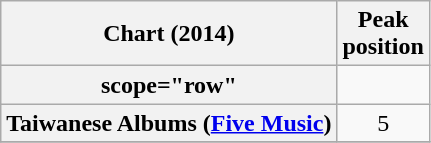<table class="wikitable sortable plainrowheaders" style="text-align:center">
<tr>
<th scope="col">Chart (2014)</th>
<th scope="col">Peak<br>position</th>
</tr>
<tr>
<th>scope="row"</th>
</tr>
<tr>
<th scope="row">Taiwanese Albums (<a href='#'>Five Music</a>)</th>
<td style="text-align:center;">5</td>
</tr>
<tr>
</tr>
</table>
